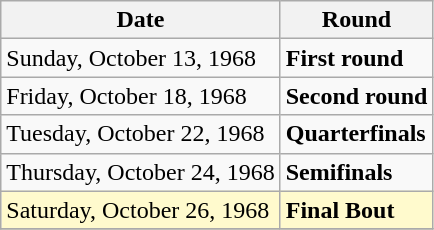<table class="wikitable">
<tr>
<th>Date</th>
<th>Round</th>
</tr>
<tr>
<td>Sunday, October 13, 1968</td>
<td><strong>First round</strong></td>
</tr>
<tr>
<td>Friday, October 18, 1968</td>
<td><strong>Second round</strong></td>
</tr>
<tr>
<td>Tuesday, October 22, 1968</td>
<td><strong>Quarterfinals</strong></td>
</tr>
<tr>
<td>Thursday, October 24, 1968</td>
<td><strong>Semifinals</strong></td>
</tr>
<tr>
<td style=background:lemonchiffon>Saturday, October 26, 1968</td>
<td style=background:lemonchiffon><strong>Final Bout</strong></td>
</tr>
<tr>
</tr>
</table>
